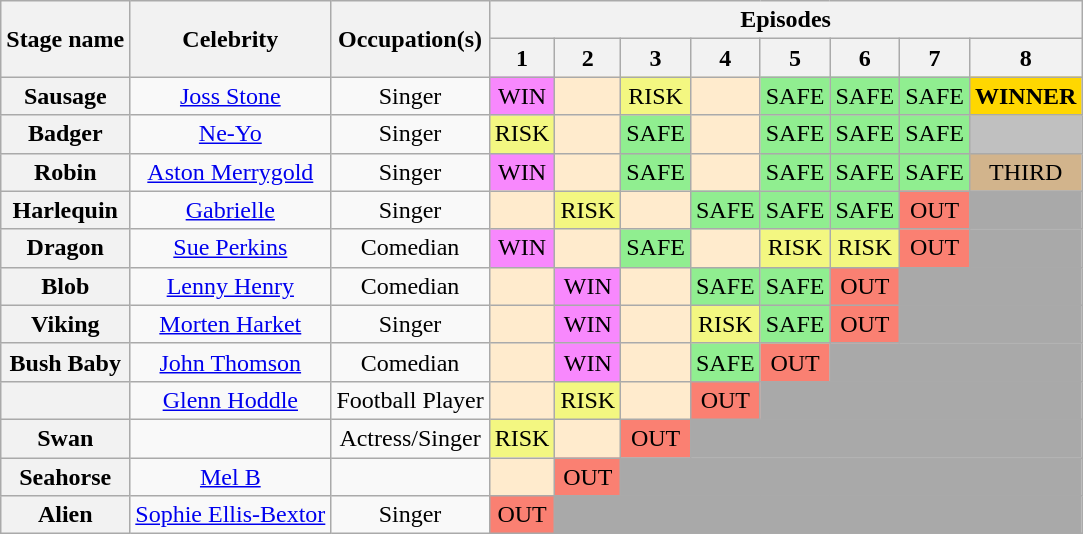<table class="wikitable" style="text-align:center; ">
<tr>
<th rowspan="2">Stage name</th>
<th rowspan="2">Celebrity</th>
<th rowspan="2">Occupation(s)</th>
<th colspan="8">Episodes</th>
</tr>
<tr>
<th rowspan="1">1</th>
<th rowspan="1">2</th>
<th rowspan="1">3</th>
<th rowspan="1">4</th>
<th rowspan="1">5</th>
<th rowspan="1">6</th>
<th rowspan="1">7</th>
<th rowspan="1">8</th>
</tr>
<tr>
<th>Sausage</th>
<td><a href='#'>Joss Stone</a></td>
<td>Singer</td>
<td bgcolor=#F888FD>WIN</td>
<td bgcolor="#FFEBCD"></td>
<td bgcolor="#F3F781">RISK</td>
<td bgcolor="#FFEBCD"></td>
<td bgcolor="lightgreen">SAFE</td>
<td bgcolor="lightgreen">SAFE</td>
<td bgcolor="lightgreen">SAFE</td>
<td bgcolor=gold><strong>WINNER</strong></td>
</tr>
<tr>
<th>Badger</th>
<td><a href='#'>Ne-Yo</a></td>
<td>Singer</td>
<td bgcolor=#F3F781>RISK</td>
<td bgcolor="#FFEBCD"></td>
<td bgcolor="lightgreen">SAFE</td>
<td bgcolor="#FFEBCD"></td>
<td bgcolor="lightgreen">SAFE</td>
<td bgcolor="lightgreen">SAFE</td>
<td bgcolor="lightgreen">SAFE</td>
<td bgcolor=silver></td>
</tr>
<tr>
<th>Robin</th>
<td><a href='#'>Aston Merrygold</a></td>
<td>Singer</td>
<td bgcolor=#F888FD>WIN</td>
<td bgcolor="#FFEBCD"></td>
<td bgcolor="lightgreen">SAFE</td>
<td bgcolor="#FFEBCD"></td>
<td bgcolor="lightgreen">SAFE</td>
<td bgcolor="lightgreen">SAFE</td>
<td bgcolor="lightgreen">SAFE</td>
<td bgcolor=tan>THIRD</td>
</tr>
<tr>
<th>Harlequin</th>
<td><a href='#'>Gabrielle</a></td>
<td>Singer</td>
<td bgcolor="#FFEBCD"></td>
<td bgcolor=#F3F781>RISK</td>
<td bgcolor="#FFEBCD"></td>
<td bgcolor="lightgreen">SAFE</td>
<td bgcolor="lightgreen">SAFE</td>
<td bgcolor="lightgreen">SAFE</td>
<td bgcolor=salmon>OUT</td>
<td bgcolor=darkgrey colspan ="1"></td>
</tr>
<tr>
<th>Dragon</th>
<td><a href='#'>Sue Perkins</a></td>
<td>Comedian</td>
<td bgcolor=#F888FD>WIN</td>
<td bgcolor="#FFEBCD"></td>
<td bgcolor="lightgreen">SAFE</td>
<td bgcolor="#FFEBCD"></td>
<td bgcolor=#F3F781>RISK</td>
<td bgcolor=#F3F781>RISK</td>
<td bgcolor=salmon>OUT</td>
<td bgcolor=darkgrey colspan="1"></td>
</tr>
<tr>
<th>Blob</th>
<td><a href='#'>Lenny Henry</a></td>
<td>Comedian</td>
<td bgcolor="#FFEBCD"></td>
<td bgcolor=#F888FD>WIN</td>
<td bgcolor="#FFEBCD"></td>
<td bgcolor="lightgreen">SAFE</td>
<td bgcolor="lightgreen">SAFE</td>
<td bgcolor=salmon>OUT</td>
<td bgcolor=darkgrey colspan="2"></td>
</tr>
<tr>
<th>Viking</th>
<td><a href='#'>Morten Harket</a></td>
<td>Singer</td>
<td bgcolor="#FFEBCD"></td>
<td bgcolor=#F888FD>WIN</td>
<td bgcolor="#FFEBCD"></td>
<td bgcolor=#F3F781>RISK</td>
<td bgcolor="lightgreen">SAFE</td>
<td bgcolor=salmon>OUT</td>
<td bgcolor=darkgrey colspan="2"></td>
</tr>
<tr>
<th>Bush Baby</th>
<td><a href='#'>John Thomson</a></td>
<td>Comedian</td>
<td bgcolor="#FFEBCD"></td>
<td bgcolor=#F888FD>WIN</td>
<td bgcolor="#FFEBCD"></td>
<td bgcolor="lightgreen">SAFE</td>
<td bgcolor=salmon>OUT</td>
<td bgcolor=darkgrey colspan="3"></td>
</tr>
<tr>
<th></th>
<td><a href='#'>Glenn Hoddle</a></td>
<td>Football Player</td>
<td bgcolor="#FFEBCD"></td>
<td bgcolor=#F3F781>RISK</td>
<td bgcolor="#FFEBCD"></td>
<td bgcolor=salmon>OUT</td>
<td bgcolor=darkgrey colspan="4"></td>
</tr>
<tr>
<th>Swan</th>
<td></td>
<td>Actress/Singer</td>
<td bgcolor=#F3F781>RISK</td>
<td bgcolor="#FFEBCD"></td>
<td bgcolor=salmon>OUT</td>
<td bgcolor=darkgrey colspan="5"></td>
</tr>
<tr>
<th>Seahorse</th>
<td><a href='#'>Mel B</a></td>
<td></td>
<td bgcolor="#FFEBCD"></td>
<td bgcolor=salmon>OUT</td>
<td bgcolor=darkgrey colspan="6"></td>
</tr>
<tr>
<th>Alien</th>
<td><a href='#'>Sophie Ellis-Bextor</a></td>
<td>Singer</td>
<td bgcolor=salmon>OUT</td>
<td bgcolor=darkgrey colspan="7"></td>
</tr>
</table>
